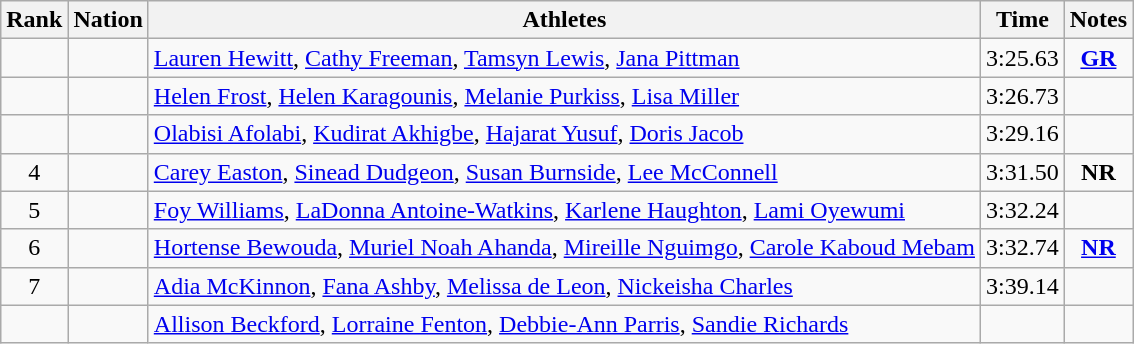<table class="wikitable sortable" style="text-align:center">
<tr>
<th>Rank</th>
<th>Nation</th>
<th>Athletes</th>
<th>Time</th>
<th>Notes</th>
</tr>
<tr>
<td></td>
<td align=left></td>
<td align=left><a href='#'>Lauren Hewitt</a>, <a href='#'>Cathy Freeman</a>, <a href='#'>Tamsyn Lewis</a>, <a href='#'>Jana Pittman</a></td>
<td>3:25.63</td>
<td><strong><a href='#'>GR</a></strong></td>
</tr>
<tr>
<td></td>
<td align=left></td>
<td align=left><a href='#'>Helen Frost</a>, <a href='#'>Helen Karagounis</a>, <a href='#'>Melanie Purkiss</a>, <a href='#'>Lisa Miller</a></td>
<td>3:26.73</td>
<td></td>
</tr>
<tr>
<td></td>
<td align=left></td>
<td align=left><a href='#'>Olabisi Afolabi</a>, <a href='#'>Kudirat Akhigbe</a>, <a href='#'>Hajarat Yusuf</a>, <a href='#'>Doris Jacob</a></td>
<td>3:29.16</td>
<td></td>
</tr>
<tr>
<td>4</td>
<td align=left></td>
<td align=left><a href='#'>Carey Easton</a>, <a href='#'>Sinead Dudgeon</a>, <a href='#'>Susan Burnside</a>, <a href='#'>Lee McConnell</a></td>
<td>3:31.50</td>
<td><strong>NR</strong></td>
</tr>
<tr>
<td>5</td>
<td align=left></td>
<td align=left><a href='#'>Foy Williams</a>, <a href='#'>LaDonna Antoine-Watkins</a>, <a href='#'>Karlene Haughton</a>, <a href='#'>Lami Oyewumi</a></td>
<td>3:32.24</td>
<td></td>
</tr>
<tr>
<td>6</td>
<td align=left></td>
<td align=left><a href='#'>Hortense Bewouda</a>, <a href='#'>Muriel Noah Ahanda</a>, <a href='#'>Mireille Nguimgo</a>, <a href='#'>Carole Kaboud Mebam</a></td>
<td>3:32.74</td>
<td><strong><a href='#'>NR</a></strong></td>
</tr>
<tr>
<td>7</td>
<td align=left></td>
<td align=left><a href='#'>Adia McKinnon</a>, <a href='#'>Fana Ashby</a>, <a href='#'>Melissa de Leon</a>, <a href='#'>Nickeisha Charles</a></td>
<td>3:39.14</td>
<td></td>
</tr>
<tr>
<td></td>
<td align=left></td>
<td align=left><a href='#'>Allison Beckford</a>, <a href='#'>Lorraine Fenton</a>, <a href='#'>Debbie-Ann Parris</a>, <a href='#'>Sandie Richards</a></td>
<td></td>
<td></td>
</tr>
</table>
